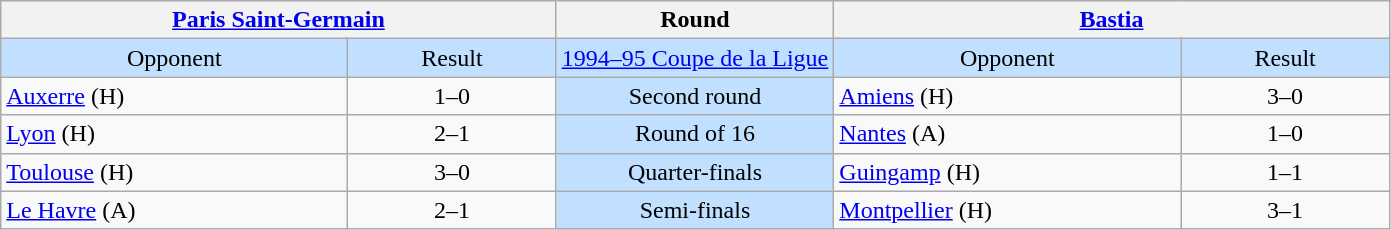<table class="wikitable" style="text-align:center; white-space:nowrap;">
<tr>
<th colspan="2"><a href='#'>Paris Saint-Germain</a></th>
<th>Round</th>
<th colspan="2"><a href='#'>Bastia</a></th>
</tr>
<tr style="background:#C1E0FF;">
<td style="width:25%;">Opponent</td>
<td style="width:15%;">Result</td>
<td><a href='#'>1994–95 Coupe de la Ligue</a></td>
<td style="width:25%;">Opponent</td>
<td style="width:15%;">Result</td>
</tr>
<tr>
<td style="text-align:left"><a href='#'>Auxerre</a> (H)</td>
<td>1–0</td>
<td style="background:#C1E0FF;">Second round</td>
<td style="text-align:left"><a href='#'>Amiens</a> (H)</td>
<td>3–0</td>
</tr>
<tr>
<td style="text-align:left"><a href='#'>Lyon</a> (H)</td>
<td>2–1</td>
<td style="background:#C1E0FF;">Round of 16</td>
<td style="text-align:left"><a href='#'>Nantes</a> (A)</td>
<td>1–0 </td>
</tr>
<tr>
<td style="text-align:left"><a href='#'>Toulouse</a> (H)</td>
<td>3–0</td>
<td style="background:#C1E0FF;">Quarter-finals</td>
<td style="text-align:left"><a href='#'>Guingamp</a> (H)</td>
<td>1–1  </td>
</tr>
<tr>
<td style="text-align:left"><a href='#'>Le Havre</a> (A)</td>
<td>2–1</td>
<td style="background:#C1E0FF;">Semi-finals</td>
<td style="text-align:left"><a href='#'>Montpellier</a> (H)</td>
<td>3–1</td>
</tr>
</table>
